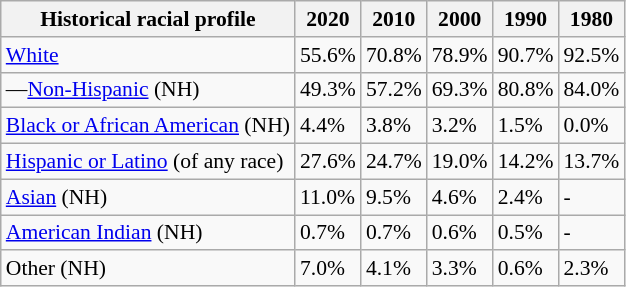<table class="wikitable sortable mw-collapsed mw-collapsible" style="font-size: 90%;">
<tr>
<th>Historical racial profile</th>
<th>2020</th>
<th>2010</th>
<th>2000</th>
<th>1990</th>
<th>1980</th>
</tr>
<tr>
<td><a href='#'>White</a></td>
<td>55.6%</td>
<td>70.8%</td>
<td>78.9%</td>
<td>90.7%</td>
<td>92.5%</td>
</tr>
<tr>
<td>—<a href='#'>Non-Hispanic</a> (NH)</td>
<td>49.3%</td>
<td>57.2%</td>
<td>69.3%</td>
<td>80.8%</td>
<td>84.0%</td>
</tr>
<tr>
<td><a href='#'>Black or African American</a> (NH)</td>
<td>4.4%</td>
<td>3.8%</td>
<td>3.2%</td>
<td>1.5%</td>
<td>0.0%</td>
</tr>
<tr>
<td><a href='#'>Hispanic or Latino</a> (of any race)</td>
<td>27.6%</td>
<td>24.7%</td>
<td>19.0%</td>
<td>14.2%</td>
<td>13.7%</td>
</tr>
<tr>
<td><a href='#'>Asian</a> (NH)</td>
<td>11.0%</td>
<td>9.5%</td>
<td>4.6%</td>
<td>2.4%</td>
<td>-</td>
</tr>
<tr>
<td><a href='#'>American Indian</a> (NH)</td>
<td>0.7%</td>
<td>0.7%</td>
<td>0.6%</td>
<td>0.5%</td>
<td>-</td>
</tr>
<tr>
<td>Other (NH)</td>
<td>7.0%</td>
<td>4.1%</td>
<td>3.3%</td>
<td>0.6%</td>
<td>2.3%</td>
</tr>
</table>
